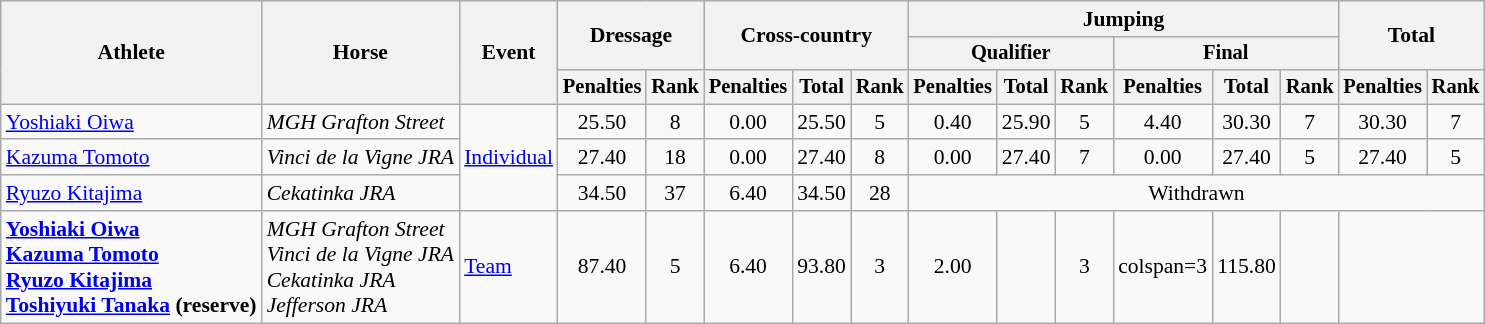<table class=wikitable style=font-size:90%;text-align:center>
<tr>
<th rowspan="3">Athlete</th>
<th rowspan="3">Horse</th>
<th rowspan="3">Event</th>
<th colspan="2" rowspan="2">Dressage</th>
<th colspan="3" rowspan="2">Cross-country</th>
<th colspan="6">Jumping</th>
<th colspan="2" rowspan="2">Total</th>
</tr>
<tr style="font-size:95%">
<th colspan="3">Qualifier</th>
<th colspan="3">Final</th>
</tr>
<tr style="font-size:95%">
<th>Penalties</th>
<th>Rank</th>
<th>Penalties</th>
<th>Total</th>
<th>Rank</th>
<th>Penalties</th>
<th>Total</th>
<th>Rank</th>
<th>Penalties</th>
<th>Total</th>
<th>Rank</th>
<th>Penalties</th>
<th>Rank</th>
</tr>
<tr align=center>
<td align=left><a href='#'>Yoshiaki Oiwa</a></td>
<td align=left><em>MGH Grafton Street</em></td>
<td rowspan=3 align=left><a href='#'>Individual</a></td>
<td>25.50</td>
<td>8</td>
<td>0.00</td>
<td>25.50</td>
<td>5</td>
<td>0.40</td>
<td>25.90</td>
<td>5</td>
<td>4.40</td>
<td>30.30</td>
<td>7</td>
<td>30.30</td>
<td>7</td>
</tr>
<tr align=center>
<td align=left><a href='#'>Kazuma Tomoto</a></td>
<td align=left><em>Vinci de la Vigne JRA</em></td>
<td>27.40</td>
<td>18</td>
<td>0.00</td>
<td>27.40</td>
<td>8</td>
<td>0.00</td>
<td>27.40</td>
<td>7</td>
<td>0.00</td>
<td>27.40</td>
<td>5</td>
<td>27.40</td>
<td>5</td>
</tr>
<tr align=center>
<td align=left><a href='#'>Ryuzo Kitajima</a></td>
<td align=left><em>Cekatinka JRA</em></td>
<td>34.50</td>
<td>37</td>
<td>6.40</td>
<td>34.50</td>
<td>28</td>
<td colspan="8">Withdrawn</td>
</tr>
<tr align=center>
<td align=left><strong><a href='#'>Yoshiaki Oiwa</a><br><a href='#'>Kazuma Tomoto</a><br><a href='#'>Ryuzo Kitajima</a><br><a href='#'>Toshiyuki Tanaka</a> (reserve)</strong></td>
<td align=left><em>MGH Grafton Street</em><br><em>Vinci de la Vigne JRA</em><br><em>Cekatinka JRA</em><br><em>Jefferson JRA</em></td>
<td align=left><a href='#'>Team</a></td>
<td>87.40</td>
<td>5</td>
<td>6.40</td>
<td>93.80</td>
<td>3</td>
<td>2.00</td>
<td></td>
<td>3</td>
<td>colspan=3 </td>
<td>115.80</td>
<td></td>
</tr>
</table>
